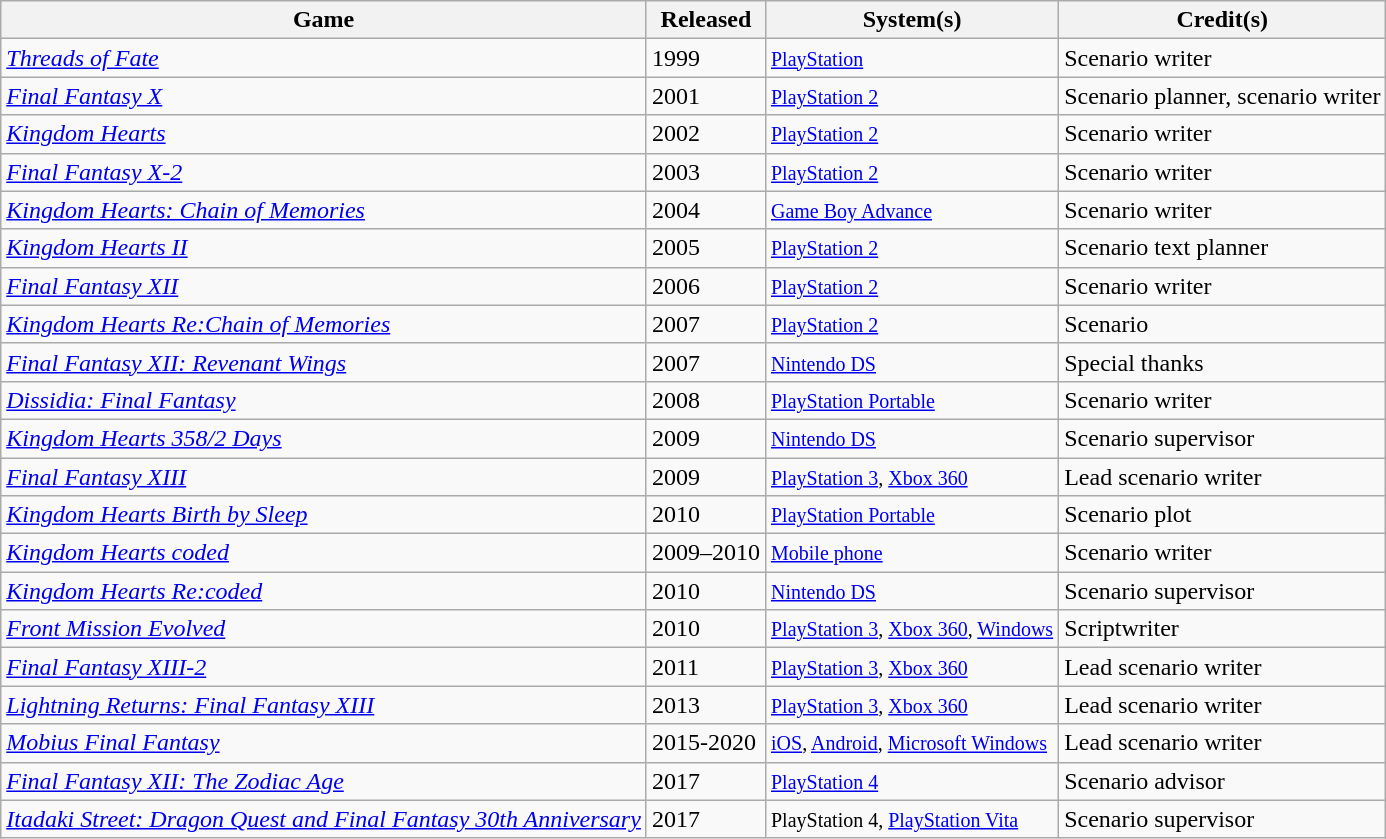<table class="wikitable">
<tr>
<th>Game</th>
<th>Released</th>
<th>System(s)</th>
<th>Credit(s)</th>
</tr>
<tr>
<td><em><a href='#'>Threads of Fate</a></em></td>
<td>1999</td>
<td><small><a href='#'>PlayStation</a></small></td>
<td>Scenario writer</td>
</tr>
<tr>
<td><em><a href='#'>Final Fantasy X</a></em></td>
<td>2001</td>
<td><small><a href='#'>PlayStation 2</a></small></td>
<td>Scenario planner, scenario writer</td>
</tr>
<tr>
<td><em><a href='#'>Kingdom Hearts</a></em></td>
<td>2002</td>
<td><small><a href='#'>PlayStation 2</a></small></td>
<td>Scenario writer</td>
</tr>
<tr>
<td><em><a href='#'>Final Fantasy X-2</a></em></td>
<td>2003</td>
<td><small><a href='#'>PlayStation 2</a></small></td>
<td>Scenario writer</td>
</tr>
<tr>
<td><em><a href='#'>Kingdom Hearts: Chain of Memories</a></em></td>
<td>2004</td>
<td><small><a href='#'>Game Boy Advance</a></small></td>
<td>Scenario writer</td>
</tr>
<tr>
<td><em><a href='#'>Kingdom Hearts II</a></em></td>
<td>2005</td>
<td><small><a href='#'>PlayStation 2</a></small></td>
<td>Scenario text planner</td>
</tr>
<tr>
<td><em><a href='#'>Final Fantasy XII</a></em></td>
<td>2006</td>
<td><small><a href='#'>PlayStation 2</a></small></td>
<td>Scenario writer</td>
</tr>
<tr>
<td><em><a href='#'>Kingdom Hearts Re:Chain of Memories</a></em></td>
<td>2007</td>
<td><small><a href='#'>PlayStation 2</a></small></td>
<td>Scenario</td>
</tr>
<tr>
<td><em><a href='#'>Final Fantasy XII: Revenant Wings</a></em></td>
<td>2007</td>
<td><small><a href='#'>Nintendo DS</a></small></td>
<td>Special thanks</td>
</tr>
<tr>
<td><em><a href='#'>Dissidia: Final Fantasy</a></em></td>
<td>2008</td>
<td><small><a href='#'>PlayStation Portable</a></small></td>
<td>Scenario writer</td>
</tr>
<tr>
<td><em><a href='#'>Kingdom Hearts 358/2 Days</a></em></td>
<td>2009</td>
<td><small><a href='#'>Nintendo DS</a></small></td>
<td>Scenario supervisor</td>
</tr>
<tr>
<td><em><a href='#'>Final Fantasy XIII</a></em></td>
<td>2009</td>
<td><small><a href='#'>PlayStation 3</a>, <a href='#'>Xbox 360</a></small></td>
<td>Lead scenario writer</td>
</tr>
<tr>
<td><em><a href='#'>Kingdom Hearts Birth by Sleep</a></em></td>
<td>2010</td>
<td><small><a href='#'>PlayStation Portable</a></small></td>
<td>Scenario plot</td>
</tr>
<tr>
<td><em><a href='#'>Kingdom Hearts coded</a></em></td>
<td>2009–2010</td>
<td><small><a href='#'>Mobile phone</a></small></td>
<td>Scenario writer</td>
</tr>
<tr>
<td><em><a href='#'>Kingdom Hearts Re:coded</a></em></td>
<td>2010</td>
<td><small><a href='#'>Nintendo DS</a></small></td>
<td>Scenario supervisor</td>
</tr>
<tr>
<td><em><a href='#'>Front Mission Evolved</a></em></td>
<td>2010</td>
<td><small><a href='#'>PlayStation 3</a>, <a href='#'>Xbox 360</a>, <a href='#'>Windows</a></small></td>
<td>Scriptwriter</td>
</tr>
<tr>
<td><em><a href='#'>Final Fantasy XIII-2</a></em></td>
<td>2011</td>
<td><small><a href='#'>PlayStation 3</a>, <a href='#'>Xbox 360</a></small></td>
<td>Lead scenario writer</td>
</tr>
<tr>
<td><em><a href='#'>Lightning Returns: Final Fantasy XIII</a></em></td>
<td>2013</td>
<td><small><a href='#'>PlayStation 3</a>, <a href='#'>Xbox 360</a></small></td>
<td>Lead scenario writer</td>
</tr>
<tr>
<td><em><a href='#'>Mobius Final Fantasy</a></em></td>
<td>2015-2020</td>
<td><small><a href='#'>iOS</a>, <a href='#'>Android</a>, <a href='#'>Microsoft Windows</a></small></td>
<td>Lead scenario writer</td>
</tr>
<tr>
<td><em><a href='#'>Final Fantasy XII: The Zodiac Age</a></em></td>
<td>2017</td>
<td><small><a href='#'>PlayStation 4</a></small></td>
<td>Scenario advisor</td>
</tr>
<tr>
<td><em><a href='#'>Itadaki Street: Dragon Quest and Final Fantasy 30th Anniversary</a></em></td>
<td>2017</td>
<td><small>PlayStation 4, <a href='#'>PlayStation Vita</a></small></td>
<td>Scenario supervisor</td>
</tr>
</table>
